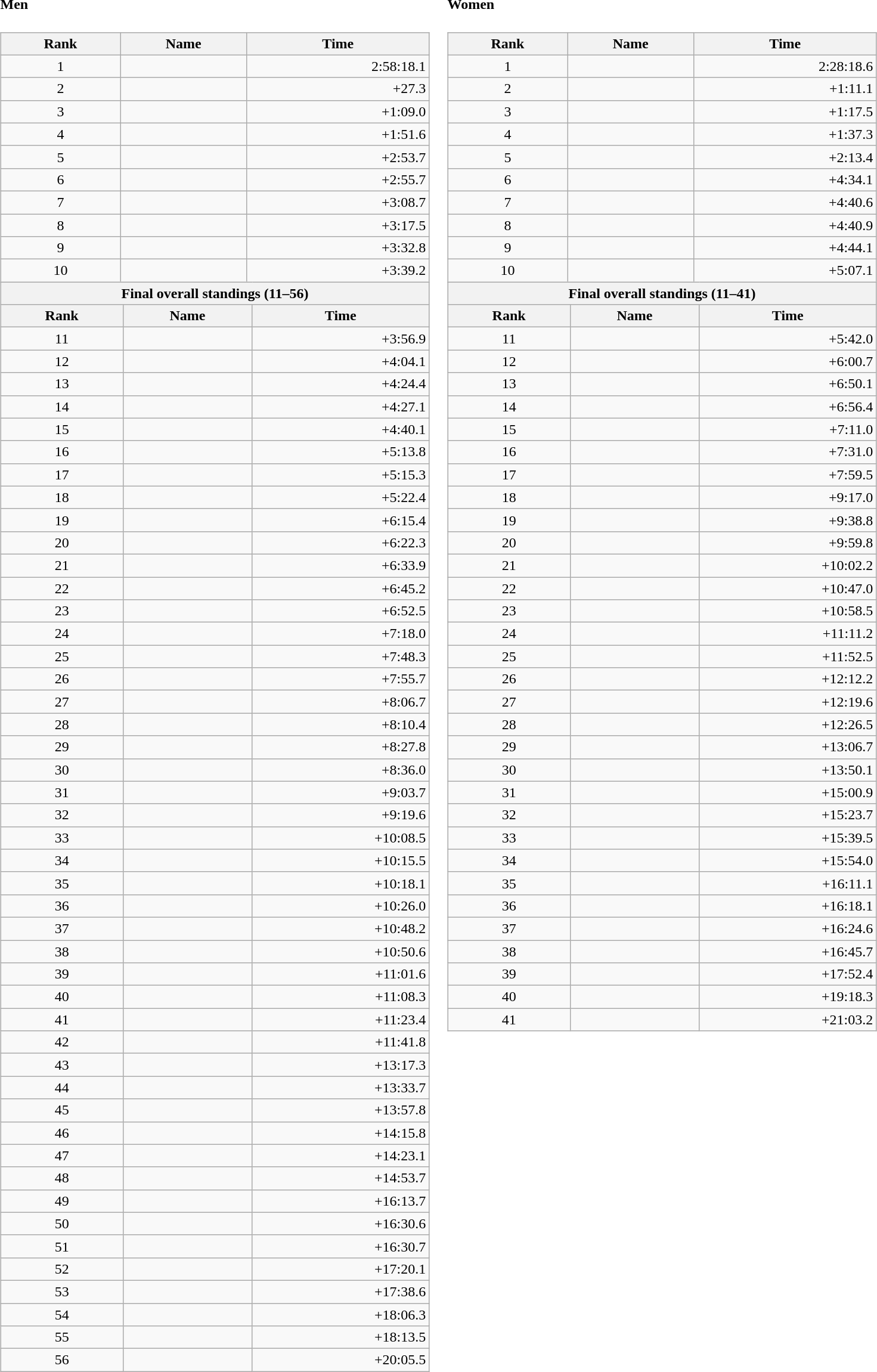<table border="0">
<tr>
<td valign="top"><br><h4>Men</h4><table class="wikitable" style="width:30em; margin-bottom:0">
<tr>
<th>Rank</th>
<th>Name</th>
<th>Time</th>
</tr>
<tr>
<td style="text-align:center;">1</td>
<td> </td>
<td align="right">2:58:18.1</td>
</tr>
<tr>
<td style="text-align:center;">2</td>
<td></td>
<td align="right">+27.3</td>
</tr>
<tr>
<td style="text-align:center;">3</td>
<td> </td>
<td align="right">+1:09.0</td>
</tr>
<tr>
<td style="text-align:center;">4</td>
<td></td>
<td align="right">+1:51.6</td>
</tr>
<tr>
<td style="text-align:center;">5</td>
<td></td>
<td align="right">+2:53.7</td>
</tr>
<tr>
<td style="text-align:center;">6</td>
<td></td>
<td align="right">+2:55.7</td>
</tr>
<tr>
<td style="text-align:center;">7</td>
<td></td>
<td align="right">+3:08.7</td>
</tr>
<tr>
<td style="text-align:center;">8</td>
<td></td>
<td align="right">+3:17.5</td>
</tr>
<tr>
<td style="text-align:center;">9</td>
<td></td>
<td align="right">+3:32.8</td>
</tr>
<tr>
<td style="text-align:center;">10</td>
<td></td>
<td align="right">+3:39.2</td>
</tr>
</table>
<table class="collapsible collapsed wikitable" style="width:30em; margin-top:-1px">
<tr>
<th scope="col" colspan="3">Final overall standings (11–56)</th>
</tr>
<tr>
<th scope="col">Rank</th>
<th scope="col">Name</th>
<th scope="col">Time</th>
</tr>
<tr>
<td style="text-align:center;">11</td>
<td></td>
<td align="right">+3:56.9</td>
</tr>
<tr>
<td style="text-align:center;">12</td>
<td></td>
<td align="right">+4:04.1</td>
</tr>
<tr>
<td style="text-align:center;">13</td>
<td></td>
<td align="right">+4:24.4</td>
</tr>
<tr>
<td style="text-align:center;">14</td>
<td></td>
<td align="right">+4:27.1</td>
</tr>
<tr>
<td style="text-align:center;">15</td>
<td></td>
<td align="right">+4:40.1</td>
</tr>
<tr>
<td style="text-align:center;">16</td>
<td></td>
<td align="right">+5:13.8</td>
</tr>
<tr>
<td style="text-align:center;">17</td>
<td></td>
<td align="right">+5:15.3</td>
</tr>
<tr>
<td style="text-align:center;">18</td>
<td></td>
<td align="right">+5:22.4</td>
</tr>
<tr>
<td style="text-align:center;">19</td>
<td></td>
<td align="right">+6:15.4</td>
</tr>
<tr>
<td style="text-align:center;">20</td>
<td></td>
<td align="right">+6:22.3</td>
</tr>
<tr>
<td style="text-align:center;">21</td>
<td></td>
<td align="right">+6:33.9</td>
</tr>
<tr>
<td style="text-align:center;">22</td>
<td></td>
<td align="right">+6:45.2</td>
</tr>
<tr>
<td style="text-align:center;">23</td>
<td></td>
<td align="right">+6:52.5</td>
</tr>
<tr>
<td style="text-align:center;">24</td>
<td></td>
<td align="right">+7:18.0</td>
</tr>
<tr>
<td style="text-align:center;">25</td>
<td></td>
<td align="right">+7:48.3</td>
</tr>
<tr>
<td style="text-align:center;">26</td>
<td></td>
<td align="right">+7:55.7</td>
</tr>
<tr>
<td style="text-align:center;">27</td>
<td></td>
<td align="right">+8:06.7</td>
</tr>
<tr>
<td style="text-align:center;">28</td>
<td></td>
<td align="right">+8:10.4</td>
</tr>
<tr>
<td style="text-align:center;">29</td>
<td></td>
<td align="right">+8:27.8</td>
</tr>
<tr>
<td style="text-align:center;">30</td>
<td></td>
<td align="right">+8:36.0</td>
</tr>
<tr>
<td style="text-align:center;">31</td>
<td></td>
<td align="right">+9:03.7</td>
</tr>
<tr>
<td style="text-align:center;">32</td>
<td></td>
<td align="right">+9:19.6</td>
</tr>
<tr>
<td style="text-align:center;">33</td>
<td></td>
<td align="right">+10:08.5</td>
</tr>
<tr>
<td style="text-align:center;">34</td>
<td></td>
<td align="right">+10:15.5</td>
</tr>
<tr>
<td style="text-align:center;">35</td>
<td></td>
<td align="right">+10:18.1</td>
</tr>
<tr>
<td style="text-align:center;">36</td>
<td></td>
<td align="right">+10:26.0</td>
</tr>
<tr>
<td style="text-align:center;">37</td>
<td></td>
<td align="right">+10:48.2</td>
</tr>
<tr>
<td style="text-align:center;">38</td>
<td></td>
<td align="right">+10:50.6</td>
</tr>
<tr>
<td style="text-align:center;">39</td>
<td></td>
<td align="right">+11:01.6</td>
</tr>
<tr>
<td style="text-align:center;">40</td>
<td></td>
<td align="right">+11:08.3</td>
</tr>
<tr>
<td style="text-align:center;">41</td>
<td></td>
<td align="right">+11:23.4</td>
</tr>
<tr>
<td style="text-align:center;">42</td>
<td></td>
<td align="right">+11:41.8</td>
</tr>
<tr>
<td style="text-align:center;">43</td>
<td></td>
<td align="right">+13:17.3</td>
</tr>
<tr>
<td style="text-align:center;">44</td>
<td></td>
<td align="right">+13:33.7</td>
</tr>
<tr>
<td style="text-align:center;">45</td>
<td></td>
<td align="right">+13:57.8</td>
</tr>
<tr>
<td style="text-align:center;">46</td>
<td></td>
<td align="right">+14:15.8</td>
</tr>
<tr>
<td style="text-align:center;">47</td>
<td></td>
<td align="right">+14:23.1</td>
</tr>
<tr>
<td style="text-align:center;">48</td>
<td></td>
<td align="right">+14:53.7</td>
</tr>
<tr>
<td style="text-align:center;">49</td>
<td></td>
<td align="right">+16:13.7</td>
</tr>
<tr>
<td style="text-align:center;">50</td>
<td></td>
<td align="right">+16:30.6</td>
</tr>
<tr>
<td style="text-align:center;">51</td>
<td></td>
<td align="right">+16:30.7</td>
</tr>
<tr>
<td style="text-align:center;">52</td>
<td></td>
<td align="right">+17:20.1</td>
</tr>
<tr>
<td style="text-align:center;">53</td>
<td></td>
<td align="right">+17:38.6</td>
</tr>
<tr>
<td style="text-align:center;">54</td>
<td></td>
<td align="right">+18:06.3</td>
</tr>
<tr>
<td style="text-align:center;">55</td>
<td></td>
<td align="right">+18:13.5</td>
</tr>
<tr>
<td style="text-align:center;">56</td>
<td></td>
<td align="right">+20:05.5</td>
</tr>
</table>
</td>
<td valign="top"><br><h4>Women</h4><table class="wikitable" style="width:30em; margin-bottom:0">
<tr>
<th>Rank</th>
<th>Name</th>
<th>Time</th>
</tr>
<tr>
<td style="text-align:center;">1</td>
<td> </td>
<td align="right">2:28:18.6</td>
</tr>
<tr>
<td style="text-align:center;">2</td>
<td></td>
<td align="right">+1:11.1</td>
</tr>
<tr>
<td style="text-align:center;">3</td>
<td></td>
<td align="right">+1:17.5</td>
</tr>
<tr>
<td style="text-align:center;">4</td>
<td></td>
<td align="right">+1:37.3</td>
</tr>
<tr>
<td style="text-align:center;">5</td>
<td></td>
<td align="right">+2:13.4</td>
</tr>
<tr>
<td style="text-align:center;">6</td>
<td></td>
<td align="right">+4:34.1</td>
</tr>
<tr>
<td style="text-align:center;">7</td>
<td></td>
<td align="right">+4:40.6</td>
</tr>
<tr>
<td style="text-align:center;">8</td>
<td></td>
<td align="right">+4:40.9</td>
</tr>
<tr>
<td style="text-align:center;">9</td>
<td></td>
<td align="right">+4:44.1</td>
</tr>
<tr>
<td style="text-align:center;">10</td>
<td></td>
<td align="right">+5:07.1</td>
</tr>
</table>
<table class="collapsible collapsed wikitable" style="width:30em; margin-top:-1px">
<tr>
<th scope="col" colspan="3">Final overall standings (11–41)</th>
</tr>
<tr>
<th scope="col">Rank</th>
<th scope="col">Name</th>
<th scope="col">Time</th>
</tr>
<tr>
<td style="text-align:center;">11</td>
<td></td>
<td align="right">+5:42.0</td>
</tr>
<tr>
<td style="text-align:center;">12</td>
<td></td>
<td align="right">+6:00.7</td>
</tr>
<tr>
<td style="text-align:center;">13</td>
<td></td>
<td align="right">+6:50.1</td>
</tr>
<tr>
<td style="text-align:center;">14</td>
<td></td>
<td align="right">+6:56.4</td>
</tr>
<tr>
<td style="text-align:center;">15</td>
<td></td>
<td align="right">+7:11.0</td>
</tr>
<tr>
<td style="text-align:center;">16</td>
<td></td>
<td align="right">+7:31.0</td>
</tr>
<tr>
<td style="text-align:center;">17</td>
<td></td>
<td align="right">+7:59.5</td>
</tr>
<tr>
<td style="text-align:center;">18</td>
<td></td>
<td align="right">+9:17.0</td>
</tr>
<tr>
<td style="text-align:center;">19</td>
<td> </td>
<td align="right">+9:38.8</td>
</tr>
<tr>
<td style="text-align:center;">20</td>
<td></td>
<td align="right">+9:59.8</td>
</tr>
<tr>
<td style="text-align:center;">21</td>
<td></td>
<td align="right">+10:02.2</td>
</tr>
<tr>
<td style="text-align:center;">22</td>
<td></td>
<td align="right">+10:47.0</td>
</tr>
<tr>
<td style="text-align:center;">23</td>
<td></td>
<td align="right">+10:58.5</td>
</tr>
<tr>
<td style="text-align:center;">24</td>
<td></td>
<td align="right">+11:11.2</td>
</tr>
<tr>
<td style="text-align:center;">25</td>
<td></td>
<td align="right">+11:52.5</td>
</tr>
<tr>
<td style="text-align:center;">26</td>
<td></td>
<td align="right">+12:12.2</td>
</tr>
<tr>
<td style="text-align:center;">27</td>
<td></td>
<td align="right">+12:19.6</td>
</tr>
<tr>
<td style="text-align:center;">28</td>
<td></td>
<td align="right">+12:26.5</td>
</tr>
<tr>
<td style="text-align:center;">29</td>
<td></td>
<td align="right">+13:06.7</td>
</tr>
<tr>
<td style="text-align:center;">30</td>
<td></td>
<td align="right">+13:50.1</td>
</tr>
<tr>
<td style="text-align:center;">31</td>
<td></td>
<td align="right">+15:00.9</td>
</tr>
<tr>
<td style="text-align:center;">32</td>
<td></td>
<td align="right">+15:23.7</td>
</tr>
<tr>
<td style="text-align:center;">33</td>
<td></td>
<td align="right">+15:39.5</td>
</tr>
<tr>
<td style="text-align:center;">34</td>
<td></td>
<td align="right">+15:54.0</td>
</tr>
<tr>
<td style="text-align:center;">35</td>
<td></td>
<td align="right">+16:11.1</td>
</tr>
<tr>
<td style="text-align:center;">36</td>
<td></td>
<td align="right">+16:18.1</td>
</tr>
<tr>
<td style="text-align:center;">37</td>
<td></td>
<td align="right">+16:24.6</td>
</tr>
<tr>
<td style="text-align:center;">38</td>
<td></td>
<td align="right">+16:45.7</td>
</tr>
<tr>
<td style="text-align:center;">39</td>
<td></td>
<td align="right">+17:52.4</td>
</tr>
<tr>
<td style="text-align:center;">40</td>
<td></td>
<td align="right">+19:18.3</td>
</tr>
<tr>
<td style="text-align:center;">41</td>
<td></td>
<td align="right">+21:03.2</td>
</tr>
</table>
</td>
</tr>
</table>
